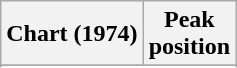<table class="wikitable sortable plainrowheaders" style="text-align:center">
<tr>
<th scope="col">Chart (1974)</th>
<th scope="col">Peak<br> position</th>
</tr>
<tr>
</tr>
<tr>
</tr>
</table>
